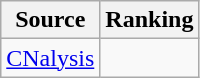<table class="wikitable" style="text-align:center">
<tr>
<th>Source</th>
<th>Ranking</th>
</tr>
<tr>
<td align=left><a href='#'>CNalysis</a></td>
<td></td>
</tr>
</table>
